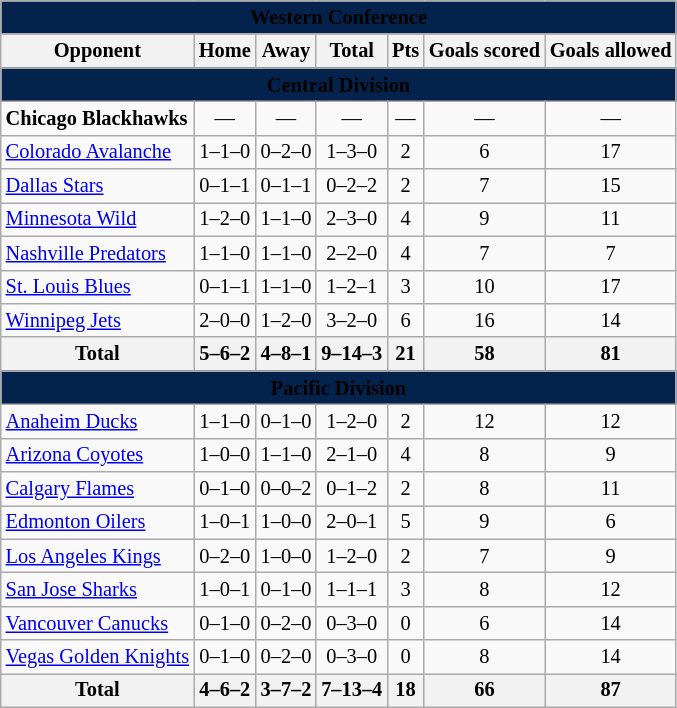<table class="wikitable" style="font-size: 85%; text-align: center">
<tr>
<td colspan="7" style="text-align:center; background:#03224c"><span><strong>Western Conference</strong></span></td>
</tr>
<tr>
<th>Opponent</th>
<th>Home</th>
<th>Away</th>
<th>Total</th>
<th>Pts</th>
<th>Goals scored</th>
<th>Goals allowed</th>
</tr>
<tr>
<td colspan="7" style="text-align:center; background:#03224c"><span><strong>Central Division</strong></span></td>
</tr>
<tr>
<td style="text-align:left"><strong>Chicago Blackhawks</strong></td>
<td>—</td>
<td>—</td>
<td>—</td>
<td>—</td>
<td>—</td>
<td>—</td>
</tr>
<tr>
<td style="text-align:left"><a href='#'>Colorado Avalanche</a></td>
<td>1–1–0</td>
<td>0–2–0</td>
<td>1–3–0</td>
<td>2</td>
<td>6</td>
<td>17</td>
</tr>
<tr>
<td style="text-align:left"><a href='#'>Dallas Stars</a></td>
<td>0–1–1</td>
<td>0–1–1</td>
<td>0–2–2</td>
<td>2</td>
<td>7</td>
<td>15</td>
</tr>
<tr>
<td style="text-align:left"><a href='#'>Minnesota Wild</a></td>
<td>1–2–0</td>
<td>1–1–0</td>
<td>2–3–0</td>
<td>4</td>
<td>9</td>
<td>11</td>
</tr>
<tr>
<td style="text-align:left"><a href='#'>Nashville Predators</a></td>
<td>1–1–0</td>
<td>1–1–0</td>
<td>2–2–0</td>
<td>4</td>
<td>7</td>
<td>7</td>
</tr>
<tr>
<td style="text-align:left"><a href='#'>St. Louis Blues</a></td>
<td>0–1–1</td>
<td>1–1–0</td>
<td>1–2–1</td>
<td>3</td>
<td>10</td>
<td>17</td>
</tr>
<tr>
<td style="text-align:left"><a href='#'>Winnipeg Jets</a></td>
<td>2–0–0</td>
<td>1–2–0</td>
<td>3–2–0</td>
<td>6</td>
<td>16</td>
<td>14</td>
</tr>
<tr>
<th>Total</th>
<th>5–6–2</th>
<th>4–8–1</th>
<th>9–14–3</th>
<th>21</th>
<th>58</th>
<th>81</th>
</tr>
<tr>
<td colspan="7" style="text-align:center; background:#03224c"><span><strong>Pacific Division</strong></span></td>
</tr>
<tr>
<td style="text-align:left"><a href='#'>Anaheim Ducks</a></td>
<td>1–1–0</td>
<td>0–1–0</td>
<td>1–2–0</td>
<td>2</td>
<td>12</td>
<td>12</td>
</tr>
<tr>
<td style="text-align:left"><a href='#'>Arizona Coyotes</a></td>
<td>1–0–0</td>
<td>1–1–0</td>
<td>2–1–0</td>
<td>4</td>
<td>8</td>
<td>9</td>
</tr>
<tr>
<td style="text-align:left"><a href='#'>Calgary Flames</a></td>
<td>0–1–0</td>
<td>0–0–2</td>
<td>0–1–2</td>
<td>2</td>
<td>8</td>
<td>11</td>
</tr>
<tr>
<td style="text-align:left"><a href='#'>Edmonton Oilers</a></td>
<td>1–0–1</td>
<td>1–0–0</td>
<td>2–0–1</td>
<td>5</td>
<td>9</td>
<td>6</td>
</tr>
<tr>
<td style="text-align:left"><a href='#'>Los Angeles Kings</a></td>
<td>0–2–0</td>
<td>1–0–0</td>
<td>1–2–0</td>
<td>2</td>
<td>7</td>
<td>9</td>
</tr>
<tr>
<td style="text-align:left"><a href='#'>San Jose Sharks</a></td>
<td>1–0–1</td>
<td>0–1–0</td>
<td>1–1–1</td>
<td>3</td>
<td>8</td>
<td>12</td>
</tr>
<tr>
<td style="text-align:left"><a href='#'>Vancouver Canucks</a></td>
<td>0–1–0</td>
<td>0–2–0</td>
<td>0–3–0</td>
<td>0</td>
<td>6</td>
<td>14</td>
</tr>
<tr>
<td style="text-align:left"><a href='#'>Vegas Golden Knights</a></td>
<td>0–1–0</td>
<td>0–2–0</td>
<td>0–3–0</td>
<td>0</td>
<td>8</td>
<td>14</td>
</tr>
<tr>
<th>Total</th>
<th>4–6–2</th>
<th>3–7–2</th>
<th>7–13–4</th>
<th>18</th>
<th>66</th>
<th>87</th>
</tr>
</table>
